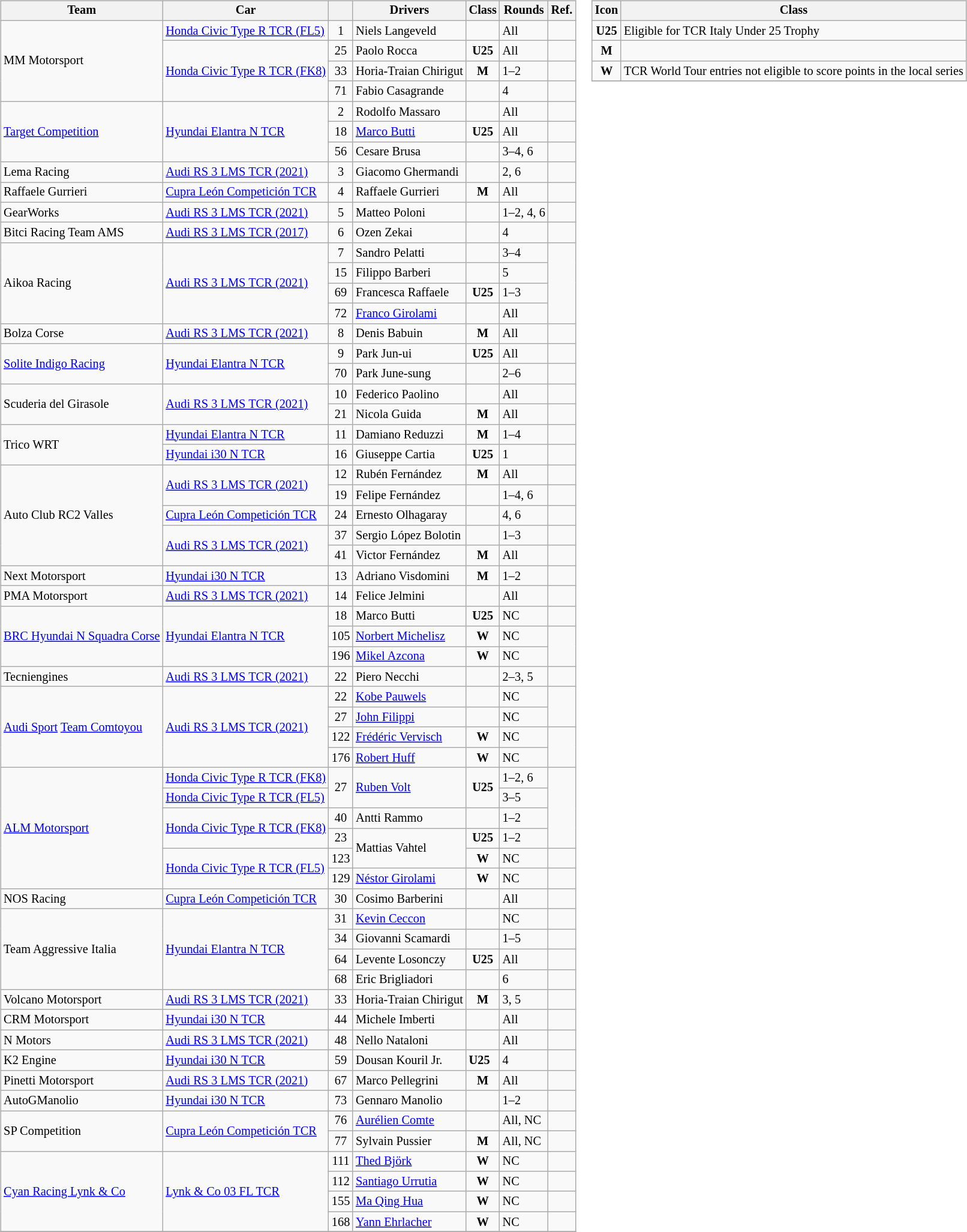<table>
<tr>
<td><br><table class="wikitable" style="font-size: 85%;">
<tr>
<th>Team</th>
<th>Car</th>
<th></th>
<th>Drivers</th>
<th>Class</th>
<th>Rounds</th>
<th>Ref.</th>
</tr>
<tr>
<td rowspan="4"> MM Motorsport</td>
<td><a href='#'>Honda Civic Type R TCR (FL5)</a></td>
<td align="center">1</td>
<td> Niels Langeveld</td>
<td></td>
<td>All</td>
<td></td>
</tr>
<tr>
<td rowspan="3"><a href='#'>Honda Civic Type R TCR (FK8)</a></td>
<td align="center">25</td>
<td> Paolo Rocca</td>
<td align="center"><strong><span>U25</span></strong></td>
<td>All</td>
<td></td>
</tr>
<tr>
<td align="center">33</td>
<td> Horia-Traian Chirigut</td>
<td align="center"><strong><span>M</span></strong></td>
<td>1–2</td>
<td></td>
</tr>
<tr>
<td align="center">71</td>
<td> Fabio Casagrande</td>
<td align="center"></td>
<td>4</td>
<td></td>
</tr>
<tr>
<td rowspan="3"> <a href='#'>Target Competition</a></td>
<td rowspan="3"><a href='#'>Hyundai Elantra N TCR</a></td>
<td align="center">2</td>
<td> Rodolfo Massaro</td>
<td></td>
<td>All</td>
<td></td>
</tr>
<tr>
<td align="center">18</td>
<td> <a href='#'>Marco Butti</a></td>
<td align="center"><strong><span>U25</span></strong></td>
<td>All</td>
<td></td>
</tr>
<tr>
<td align="center">56</td>
<td> Cesare Brusa</td>
<td></td>
<td>3–4, 6</td>
<td></td>
</tr>
<tr>
<td> Lema Racing</td>
<td><a href='#'>Audi RS 3 LMS TCR (2021)</a></td>
<td align="center">3</td>
<td> Giacomo Ghermandi</td>
<td></td>
<td>2, 6</td>
<td></td>
</tr>
<tr>
<td> Raffaele Gurrieri</td>
<td><a href='#'>Cupra León Competición TCR</a></td>
<td align="center">4</td>
<td> Raffaele Gurrieri</td>
<td align="center"><strong><span>M</span></strong></td>
<td>All</td>
<td></td>
</tr>
<tr>
<td> GearWorks</td>
<td><a href='#'>Audi RS 3 LMS TCR (2021)</a></td>
<td align="center">5</td>
<td> Matteo Poloni</td>
<td></td>
<td>1–2, 4, 6</td>
<td></td>
</tr>
<tr>
<td> Bitci Racing Team AMS</td>
<td><a href='#'>Audi RS 3 LMS TCR (2017)</a></td>
<td align="center">6</td>
<td> Ozen Zekai</td>
<td></td>
<td>4</td>
<td></td>
</tr>
<tr>
<td rowspan="4"> Aikoa Racing</td>
<td rowspan="4"><a href='#'>Audi RS 3 LMS TCR (2021)</a></td>
<td align="center">7</td>
<td> Sandro Pelatti</td>
<td></td>
<td>3–4</td>
<td rowspan="4"></td>
</tr>
<tr>
<td align="center">15</td>
<td> Filippo Barberi</td>
<td></td>
<td>5</td>
</tr>
<tr>
<td align="center">69</td>
<td> Francesca Raffaele</td>
<td align="center"><strong><span>U25</span></strong></td>
<td>1–3</td>
</tr>
<tr>
<td align="center">72</td>
<td> <a href='#'>Franco Girolami</a></td>
<td></td>
<td>All</td>
</tr>
<tr>
<td> Bolza Corse</td>
<td><a href='#'>Audi RS 3 LMS TCR (2021)</a></td>
<td align="center">8</td>
<td> Denis Babuin</td>
<td align="center"><strong><span>M</span></strong></td>
<td>All</td>
<td></td>
</tr>
<tr>
<td rowspan="2"> <a href='#'>Solite Indigo Racing</a></td>
<td rowspan="2"><a href='#'>Hyundai Elantra N TCR</a></td>
<td align="center">9</td>
<td> Park Jun-ui</td>
<td align="center"><strong><span>U25</span></strong></td>
<td>All</td>
<td></td>
</tr>
<tr>
<td align="center">70</td>
<td> Park June-sung</td>
<td></td>
<td>2–6</td>
<td></td>
</tr>
<tr>
<td rowspan="2"> Scuderia del Girasole</td>
<td rowspan="2"><a href='#'>Audi RS 3 LMS TCR (2021)</a></td>
<td align="center">10</td>
<td> Federico Paolino</td>
<td></td>
<td>All</td>
<td></td>
</tr>
<tr>
<td align="center">21</td>
<td> Nicola Guida</td>
<td align="center"><strong><span>M</span></strong></td>
<td>All</td>
<td></td>
</tr>
<tr>
<td rowspan="2"> Trico WRT</td>
<td><a href='#'>Hyundai Elantra N TCR</a></td>
<td align="center">11</td>
<td> Damiano Reduzzi</td>
<td align="center"><strong><span>M</span></strong></td>
<td>1–4</td>
<td></td>
</tr>
<tr>
<td><a href='#'>Hyundai i30 N TCR</a></td>
<td align="center">16</td>
<td> Giuseppe Cartia</td>
<td align="center"><strong><span>U25</span></strong></td>
<td>1</td>
<td></td>
</tr>
<tr>
<td rowspan="5"> Auto Club RC2 Valles</td>
<td rowspan="2"><a href='#'>Audi RS 3 LMS TCR (2021)</a></td>
<td align="center">12</td>
<td> Rubén Fernández</td>
<td align="center"><strong><span>M</span></strong></td>
<td>All</td>
<td></td>
</tr>
<tr>
<td align="center">19</td>
<td> Felipe Fernández</td>
<td></td>
<td>1–4, 6</td>
<td></td>
</tr>
<tr>
<td><a href='#'>Cupra León Competición TCR</a></td>
<td align="center">24</td>
<td> Ernesto Olhagaray</td>
<td></td>
<td>4, 6</td>
<td></td>
</tr>
<tr>
<td rowspan="2"><a href='#'>Audi RS 3 LMS TCR (2021)</a></td>
<td align="center">37</td>
<td> Sergio López Bolotin</td>
<td></td>
<td>1–3</td>
<td></td>
</tr>
<tr>
<td align="center">41</td>
<td> Victor Fernández</td>
<td align="center"><strong><span>M</span></strong></td>
<td>All</td>
<td></td>
</tr>
<tr>
<td> Next Motorsport</td>
<td><a href='#'>Hyundai i30 N TCR</a></td>
<td align="center">13</td>
<td> Adriano Visdomini</td>
<td align="center"><strong><span>M</span></strong></td>
<td>1–2</td>
<td></td>
</tr>
<tr>
<td> PMA Motorsport</td>
<td><a href='#'>Audi RS 3 LMS TCR (2021)</a></td>
<td align="center">14</td>
<td> Felice Jelmini</td>
<td></td>
<td>All</td>
<td></td>
</tr>
<tr>
<td rowspan="3"> <a href='#'>BRC Hyundai N Squadra Corse</a></td>
<td rowspan="3"><a href='#'>Hyundai Elantra N TCR</a></td>
<td align="center">18</td>
<td> Marco Butti</td>
<td align="center"><strong><span>U25</span></strong></td>
<td>NC</td>
<td></td>
</tr>
<tr>
<td align="center">105</td>
<td> <a href='#'>Norbert Michelisz</a></td>
<td align="center"><strong><span>W</span></strong></td>
<td>NC</td>
<td rowspan="2"></td>
</tr>
<tr>
<td align="center">196</td>
<td> <a href='#'>Mikel Azcona</a></td>
<td align="center"><strong><span>W</span></strong></td>
<td>NC</td>
</tr>
<tr>
<td> Tecniengines</td>
<td><a href='#'>Audi RS 3 LMS TCR (2021)</a></td>
<td align="center">22</td>
<td> Piero Necchi</td>
<td></td>
<td>2–3, 5</td>
<td></td>
</tr>
<tr>
<td rowspan="4"> <a href='#'>Audi Sport</a> <a href='#'>Team Comtoyou</a></td>
<td rowspan="4"><a href='#'>Audi RS 3 LMS TCR (2021)</a></td>
<td align="center">22</td>
<td> <a href='#'>Kobe Pauwels</a></td>
<td align="center"></td>
<td>NC</td>
</tr>
<tr>
<td align="center">27</td>
<td> <a href='#'>John Filippi</a></td>
<td align="center"></td>
<td>NC</td>
</tr>
<tr>
<td align="center">122</td>
<td> <a href='#'>Frédéric Vervisch</a></td>
<td align="center"><strong><span>W</span></strong></td>
<td>NC</td>
<td rowspan="2"></td>
</tr>
<tr>
<td align="center">176</td>
<td> <a href='#'>Robert Huff</a></td>
<td align="center"><strong><span>W</span></strong></td>
<td>NC</td>
</tr>
<tr>
<td rowspan="6"> <a href='#'>ALM Motorsport</a></td>
<td><a href='#'>Honda Civic Type R TCR (FK8)</a></td>
<td rowspan="2" align="center">27</td>
<td rowspan="2"> <a href='#'>Ruben Volt</a></td>
<td rowspan="2" align="center"><strong><span>U25</span></strong></td>
<td>1–2, 6</td>
<td rowspan="4"></td>
</tr>
<tr>
<td><a href='#'>Honda Civic Type R TCR (FL5)</a></td>
<td>3–5</td>
</tr>
<tr>
<td rowspan="2"><a href='#'>Honda Civic Type R TCR (FK8)</a></td>
<td align="center">40</td>
<td> Antti Rammo</td>
<td></td>
<td>1–2</td>
</tr>
<tr>
<td align="center">23</td>
<td rowspan="2"> Mattias Vahtel</td>
<td align="center"><strong><span>U25</span></strong></td>
<td>1–2</td>
</tr>
<tr>
<td rowspan="2"><a href='#'>Honda Civic Type R TCR (FL5)</a></td>
<td align="center">123</td>
<td align="center"><strong><span>W</span></strong></td>
<td>NC</td>
<td></td>
</tr>
<tr>
<td align="center">129</td>
<td> <a href='#'>Néstor Girolami</a></td>
<td align="center"><strong><span>W</span></strong></td>
<td>NC</td>
<td></td>
</tr>
<tr>
<td> NOS Racing</td>
<td><a href='#'>Cupra León Competición TCR</a></td>
<td align="center">30</td>
<td> Cosimo Barberini</td>
<td></td>
<td>All</td>
<td></td>
</tr>
<tr>
<td rowspan="4"> Team Aggressive Italia</td>
<td rowspan="4"><a href='#'>Hyundai Elantra N TCR</a></td>
<td align="center">31</td>
<td> <a href='#'>Kevin Ceccon</a></td>
<td></td>
<td>NC</td>
<td></td>
</tr>
<tr>
<td align="center">34</td>
<td> Giovanni Scamardi</td>
<td></td>
<td>1–5</td>
<td></td>
</tr>
<tr>
<td align="center">64</td>
<td> Levente Losonczy</td>
<td align="center"><strong><span>U25</span></strong></td>
<td>All</td>
<td></td>
</tr>
<tr>
<td align="center">68</td>
<td> Eric Brigliadori</td>
<td></td>
<td>6</td>
<td></td>
</tr>
<tr>
<td> Volcano Motorsport</td>
<td><a href='#'>Audi RS 3 LMS TCR (2021)</a></td>
<td align="center">33</td>
<td> Horia-Traian Chirigut</td>
<td align="center"><strong><span>M</span></strong></td>
<td>3, 5</td>
<td></td>
</tr>
<tr>
<td> CRM Motorsport</td>
<td><a href='#'>Hyundai i30 N TCR</a></td>
<td align="center">44</td>
<td> Michele Imberti</td>
<td></td>
<td>All</td>
<td></td>
</tr>
<tr>
<td> N Motors</td>
<td><a href='#'>Audi RS 3 LMS TCR (2021)</a></td>
<td align="center">48</td>
<td> Nello Nataloni</td>
<td></td>
<td>All</td>
<td></td>
</tr>
<tr>
<td> K2 Engine</td>
<td><a href='#'>Hyundai i30 N TCR</a></td>
<td align="center">59</td>
<td> Dousan Kouril Jr.</td>
<td><strong><span>U25</span></strong></td>
<td>4</td>
<td></td>
</tr>
<tr>
<td> Pinetti Motorsport</td>
<td><a href='#'>Audi RS 3 LMS TCR (2021)</a></td>
<td align="center">67</td>
<td> Marco Pellegrini</td>
<td align="center"><strong><span>M</span></strong></td>
<td>All</td>
<td></td>
</tr>
<tr>
<td> AutoGManolio</td>
<td><a href='#'>Hyundai i30 N TCR</a></td>
<td align="center">73</td>
<td> Gennaro Manolio</td>
<td></td>
<td>1–2</td>
<td></td>
</tr>
<tr>
<td rowspan="2"> SP Competition</td>
<td rowspan="2"><a href='#'>Cupra León Competición TCR</a></td>
<td align="center">76</td>
<td> <a href='#'>Aurélien Comte</a></td>
<td></td>
<td>All, NC</td>
<td></td>
</tr>
<tr>
<td align="center">77</td>
<td> Sylvain Pussier</td>
<td align="center"><strong><span>M</span></strong></td>
<td>All, NC</td>
<td></td>
</tr>
<tr>
<td rowspan="4"> <a href='#'>Cyan Racing Lynk & Co</a></td>
<td rowspan="4"><a href='#'>Lynk & Co 03 FL TCR</a></td>
<td align="center">111</td>
<td> <a href='#'>Thed Björk</a></td>
<td align="center"><strong><span>W</span></strong></td>
<td>NC</td>
<td></td>
</tr>
<tr>
<td align="center">112</td>
<td> <a href='#'>Santiago Urrutia</a></td>
<td align="center"><strong><span>W</span></strong></td>
<td>NC</td>
<td></td>
</tr>
<tr>
<td align="center">155</td>
<td> <a href='#'>Ma Qing Hua</a></td>
<td align="center"><strong><span>W</span></strong></td>
<td>NC</td>
<td></td>
</tr>
<tr>
<td align="center">168</td>
<td> <a href='#'>Yann Ehrlacher</a></td>
<td align="center"><strong><span>W</span></strong></td>
<td>NC</td>
<td></td>
</tr>
<tr>
</tr>
</table>
</td>
<td valign="top"><br><table class="wikitable" style="font-size: 85%;">
<tr>
<th>Icon</th>
<th>Class</th>
</tr>
<tr>
<td align="center"><strong><span>U25</span></strong></td>
<td>Eligible for TCR Italy Under 25 Trophy</td>
</tr>
<tr>
<td align="center"><strong><span>M</span></strong></td>
<td></td>
</tr>
<tr>
<td align="center"><strong><span>W</span></strong></td>
<td>TCR World Tour entries not eligible to score points in the local series</td>
</tr>
<tr>
</tr>
</table>
</td>
</tr>
</table>
